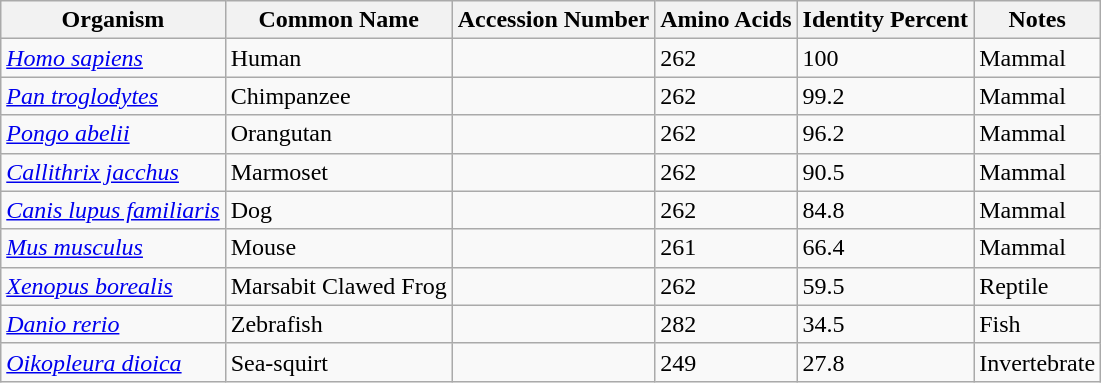<table class="wikitable sortable">
<tr>
<th>Organism</th>
<th>Common Name</th>
<th>Accession Number</th>
<th>Amino Acids</th>
<th>Identity Percent</th>
<th>Notes</th>
</tr>
<tr>
<td><em><a href='#'>Homo sapiens</a></em></td>
<td>Human</td>
<td></td>
<td>262</td>
<td>100</td>
<td>Mammal</td>
</tr>
<tr>
<td><em><a href='#'>Pan troglodytes</a></em></td>
<td>Chimpanzee</td>
<td></td>
<td>262</td>
<td>99.2</td>
<td>Mammal</td>
</tr>
<tr>
<td><em><a href='#'>Pongo abelii</a></em></td>
<td>Orangutan</td>
<td></td>
<td>262</td>
<td>96.2</td>
<td>Mammal</td>
</tr>
<tr>
<td><em><a href='#'>Callithrix jacchus</a></em></td>
<td>Marmoset</td>
<td></td>
<td>262</td>
<td>90.5</td>
<td>Mammal</td>
</tr>
<tr>
<td><em><a href='#'>Canis lupus familiaris</a></em></td>
<td>Dog</td>
<td></td>
<td>262</td>
<td>84.8</td>
<td>Mammal</td>
</tr>
<tr>
<td><em><a href='#'>Mus musculus</a></em></td>
<td>Mouse</td>
<td></td>
<td>261</td>
<td>66.4</td>
<td>Mammal</td>
</tr>
<tr>
<td><em><a href='#'>Xenopus borealis</a></em></td>
<td>Marsabit Clawed Frog</td>
<td></td>
<td>262</td>
<td>59.5</td>
<td>Reptile</td>
</tr>
<tr>
<td><em><a href='#'>Danio rerio</a></em></td>
<td>Zebrafish</td>
<td></td>
<td>282</td>
<td>34.5</td>
<td>Fish</td>
</tr>
<tr>
<td><em><a href='#'>Oikopleura dioica</a></em></td>
<td>Sea-squirt</td>
<td></td>
<td>249</td>
<td>27.8</td>
<td>Invertebrate</td>
</tr>
</table>
